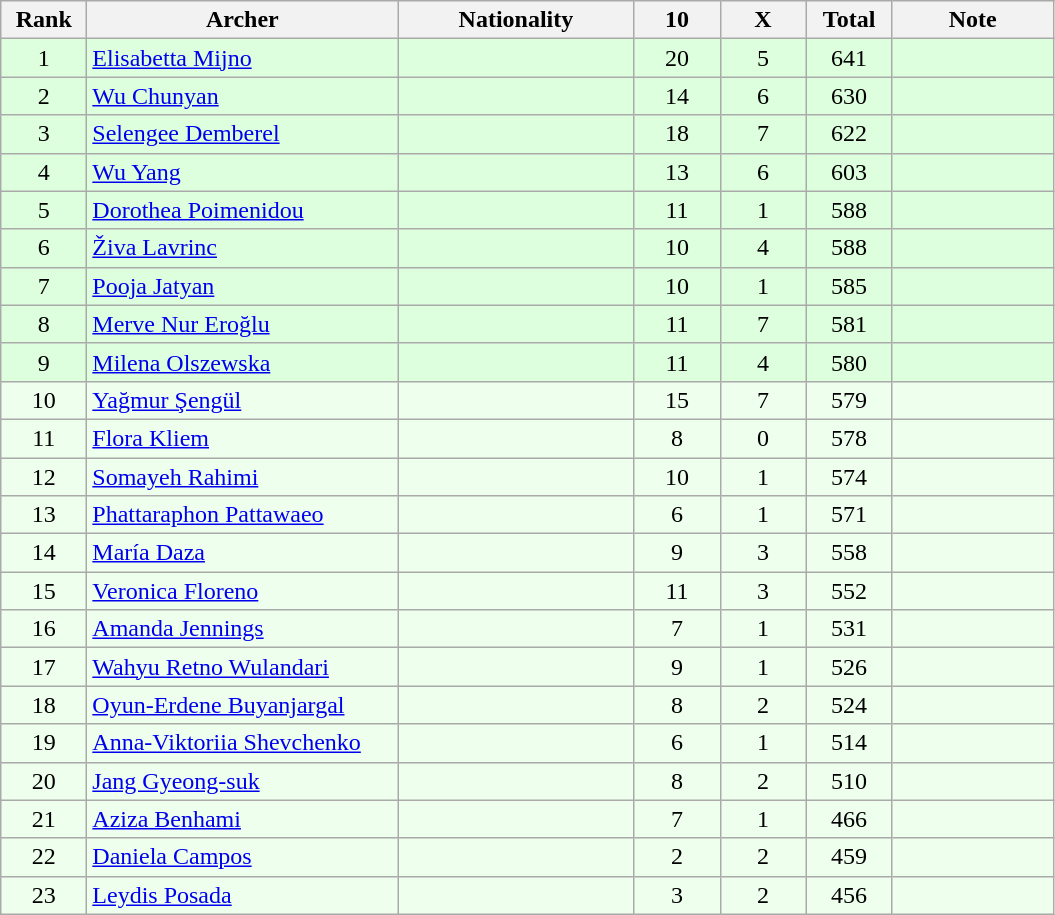<table class="wikitable sortable" style="text-align:center;background-color:#eeffee">
<tr>
<th width="50">Rank</th>
<th width="200">Archer</th>
<th width="150">Nationality</th>
<th width="50">10</th>
<th width="50">X</th>
<th width="50">Total</th>
<th width="100">Note</th>
</tr>
<tr bgcolor=ddffdd>
<td>1</td>
<td align="left"><a href='#'>Elisabetta Mijno</a></td>
<td align="left"></td>
<td>20</td>
<td>5</td>
<td>641</td>
<td></td>
</tr>
<tr bgcolor=ddffdd>
<td>2</td>
<td align="left"><a href='#'>Wu Chunyan</a></td>
<td align="left"></td>
<td>14</td>
<td>6</td>
<td>630</td>
<td></td>
</tr>
<tr bgcolor=ddffdd>
<td>3</td>
<td align="left"><a href='#'>Selengee Demberel</a></td>
<td align="left"></td>
<td>18</td>
<td>7</td>
<td>622</td>
<td></td>
</tr>
<tr bgcolor=ddffdd>
<td>4</td>
<td align="left"><a href='#'>Wu Yang</a></td>
<td align="left"></td>
<td>13</td>
<td>6</td>
<td>603</td>
<td></td>
</tr>
<tr bgcolor=ddffdd>
<td>5</td>
<td align="left"><a href='#'>Dorothea Poimenidou</a></td>
<td align="left"></td>
<td>11</td>
<td>1</td>
<td>588</td>
<td></td>
</tr>
<tr bgcolor=ddffdd>
<td>6</td>
<td align="left"><a href='#'>Živa Lavrinc</a></td>
<td align="left"></td>
<td>10</td>
<td>4</td>
<td>588</td>
<td></td>
</tr>
<tr bgcolor=ddffdd>
<td>7</td>
<td align="left"><a href='#'>Pooja Jatyan</a></td>
<td align="left"></td>
<td>10</td>
<td>1</td>
<td>585</td>
<td></td>
</tr>
<tr bgcolor=ddffdd>
<td>8</td>
<td align="left"><a href='#'>Merve Nur Eroğlu</a></td>
<td align="left"></td>
<td>11</td>
<td>7</td>
<td>581</td>
<td></td>
</tr>
<tr bgcolor=ddffdd>
<td>9</td>
<td align="left"><a href='#'>Milena Olszewska</a></td>
<td align="left"></td>
<td>11</td>
<td>4</td>
<td>580</td>
<td></td>
</tr>
<tr>
<td>10</td>
<td align="left"><a href='#'>Yağmur Şengül</a></td>
<td align="left"></td>
<td>15</td>
<td>7</td>
<td>579</td>
<td></td>
</tr>
<tr>
<td>11</td>
<td align="left"><a href='#'>Flora Kliem</a></td>
<td align="left"></td>
<td>8</td>
<td>0</td>
<td>578</td>
<td></td>
</tr>
<tr>
<td>12</td>
<td align="left"><a href='#'>Somayeh Rahimi</a></td>
<td align="left"></td>
<td>10</td>
<td>1</td>
<td>574</td>
<td></td>
</tr>
<tr>
<td>13</td>
<td align="left"><a href='#'>Phattaraphon Pattawaeo</a></td>
<td align="left"></td>
<td>6</td>
<td>1</td>
<td>571</td>
<td></td>
</tr>
<tr>
<td>14</td>
<td align="left"><a href='#'>María Daza</a></td>
<td align="left"></td>
<td>9</td>
<td>3</td>
<td>558</td>
<td></td>
</tr>
<tr>
<td>15</td>
<td align="left"><a href='#'>Veronica Floreno</a></td>
<td align="left"></td>
<td>11</td>
<td>3</td>
<td>552</td>
<td></td>
</tr>
<tr>
<td>16</td>
<td align="left"><a href='#'>Amanda Jennings</a></td>
<td align="left"></td>
<td>7</td>
<td>1</td>
<td>531</td>
<td></td>
</tr>
<tr>
<td>17</td>
<td align="left"><a href='#'>Wahyu Retno Wulandari</a></td>
<td align="left"></td>
<td>9</td>
<td>1</td>
<td>526</td>
<td></td>
</tr>
<tr>
<td>18</td>
<td align="left"><a href='#'>Oyun-Erdene Buyanjargal</a></td>
<td align="left"></td>
<td>8</td>
<td>2</td>
<td>524</td>
<td></td>
</tr>
<tr>
<td>19</td>
<td align="left"><a href='#'>Anna-Viktoriia Shevchenko</a></td>
<td align="left"></td>
<td>6</td>
<td>1</td>
<td>514</td>
<td></td>
</tr>
<tr>
<td>20</td>
<td align="left"><a href='#'>Jang Gyeong-suk</a></td>
<td align="left"></td>
<td>8</td>
<td>2</td>
<td>510</td>
<td></td>
</tr>
<tr>
<td>21</td>
<td align="left"><a href='#'>Aziza Benhami</a></td>
<td align="left"></td>
<td>7</td>
<td>1</td>
<td>466</td>
<td></td>
</tr>
<tr>
<td>22</td>
<td align="left"><a href='#'>Daniela Campos</a></td>
<td align="left"></td>
<td>2</td>
<td>2</td>
<td>459</td>
<td></td>
</tr>
<tr>
<td>23</td>
<td align="left"><a href='#'>Leydis Posada</a></td>
<td align="left"></td>
<td>3</td>
<td>2</td>
<td>456</td>
<td></td>
</tr>
</table>
